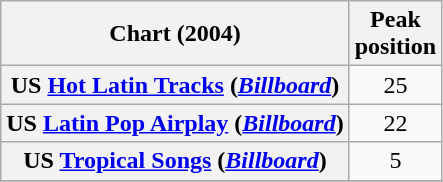<table class="wikitable plainrowheaders" style="text-align:center;">
<tr>
<th scope="col">Chart (2004)</th>
<th scope="col">Peak<br>position</th>
</tr>
<tr>
<th scope="row">US <a href='#'>Hot Latin Tracks</a> (<em><a href='#'>Billboard</a></em>)</th>
<td style="text-align:center;">25</td>
</tr>
<tr>
<th scope="row">US <a href='#'>Latin Pop Airplay</a> (<em><a href='#'>Billboard</a></em>)</th>
<td style="text-align:center;">22</td>
</tr>
<tr>
<th scope="row">US <a href='#'>Tropical Songs</a> (<em><a href='#'>Billboard</a></em>)</th>
<td style="text-align:center;">5</td>
</tr>
<tr>
</tr>
</table>
